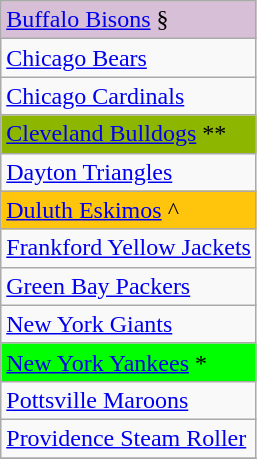<table class="wikitable">
<tr>
<td style="background-color: #D8BFD8"><a href='#'>Buffalo Bisons</a> §</td>
</tr>
<tr>
<td><a href='#'>Chicago Bears</a></td>
</tr>
<tr>
<td><a href='#'>Chicago Cardinals</a></td>
</tr>
<tr>
<td style="background-color: #8DB600"><a href='#'><span>Cleveland Bulldogs</span></a> **</td>
</tr>
<tr>
<td><a href='#'>Dayton Triangles</a></td>
</tr>
<tr>
<td style="background-color: #FFC40C"><a href='#'>Duluth Eskimos</a> ^</td>
</tr>
<tr>
<td><a href='#'>Frankford Yellow Jackets</a></td>
</tr>
<tr>
<td><a href='#'>Green Bay Packers</a></td>
</tr>
<tr>
<td><a href='#'>New York Giants</a></td>
</tr>
<tr>
<td style="background-color: #00FF00"><a href='#'>New York Yankees</a> *</td>
</tr>
<tr>
<td><a href='#'>Pottsville Maroons</a></td>
</tr>
<tr>
<td><a href='#'>Providence Steam Roller</a></td>
</tr>
<tr>
</tr>
</table>
